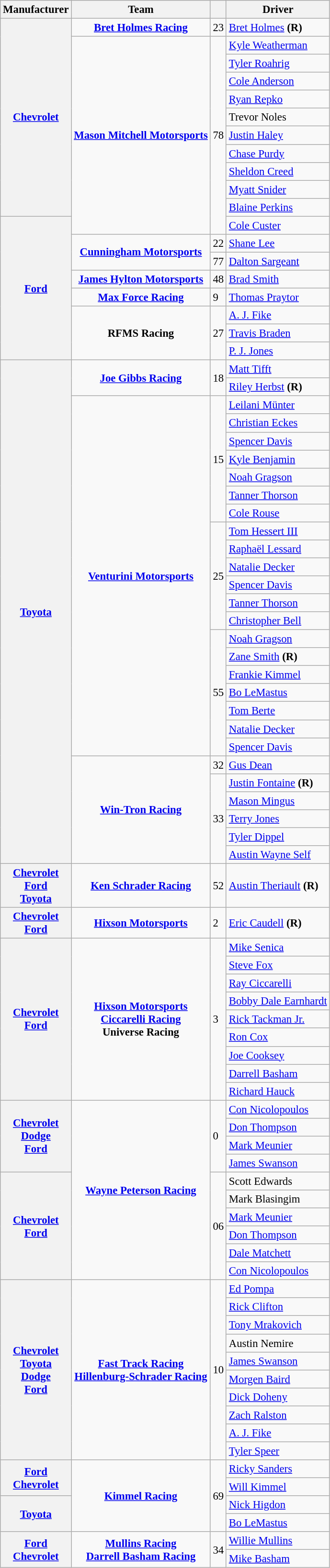<table class="wikitable" style="font-size: 95%;">
<tr>
<th>Manufacturer</th>
<th>Team</th>
<th></th>
<th>Driver</th>
</tr>
<tr>
<th rowspan=11><a href='#'>Chevrolet</a></th>
<td style="text-align:center;"><strong><a href='#'>Bret Holmes Racing</a></strong></td>
<td>23</td>
<td><a href='#'>Bret Holmes</a> <strong>(R)</strong></td>
</tr>
<tr>
<td rowspan=11 style="text-align:center;"><strong><a href='#'>Mason Mitchell Motorsports</a></strong></td>
<td rowspan=11>78</td>
<td><a href='#'>Kyle Weatherman</a> <small></small></td>
</tr>
<tr>
<td><a href='#'>Tyler Roahrig</a> <small></small></td>
</tr>
<tr>
<td><a href='#'>Cole Anderson</a> <small></small></td>
</tr>
<tr>
<td><a href='#'>Ryan Repko</a> <small></small></td>
</tr>
<tr>
<td>Trevor Noles <small></small></td>
</tr>
<tr>
<td><a href='#'>Justin Haley</a> <small></small></td>
</tr>
<tr>
<td><a href='#'>Chase Purdy</a> <small></small></td>
</tr>
<tr>
<td><a href='#'>Sheldon Creed</a> <small></small></td>
</tr>
<tr>
<td><a href='#'>Myatt Snider</a> <small></small></td>
</tr>
<tr>
<td><a href='#'>Blaine Perkins</a> <small></small></td>
</tr>
<tr>
<th rowspan=8><a href='#'>Ford</a></th>
<td><a href='#'>Cole Custer</a> <small></small></td>
</tr>
<tr>
<td rowspan=2 style="text-align:center;"><strong><a href='#'>Cunningham Motorsports</a></strong></td>
<td>22</td>
<td><a href='#'>Shane Lee</a></td>
</tr>
<tr>
<td>77</td>
<td><a href='#'>Dalton Sargeant</a></td>
</tr>
<tr>
<td style="text-align:center;"><strong><a href='#'>James Hylton Motorsports</a></strong></td>
<td>48</td>
<td><a href='#'>Brad Smith</a></td>
</tr>
<tr>
<td style="text-align:center;"><strong><a href='#'>Max Force Racing</a></strong></td>
<td>9</td>
<td><a href='#'>Thomas Praytor</a></td>
</tr>
<tr>
<td rowspan=3 style="text-align:center;"><strong>RFMS Racing</strong></td>
<td rowspan=3>27</td>
<td><a href='#'>A. J. Fike</a> <small></small></td>
</tr>
<tr>
<td><a href='#'>Travis Braden</a> <small></small></td>
</tr>
<tr>
<td><a href='#'>P. J. Jones</a> <small></small></td>
</tr>
<tr>
<th rowspan=28><a href='#'>Toyota</a></th>
<td rowspan=2 style="text-align:center;"><strong><a href='#'>Joe Gibbs Racing</a></strong></td>
<td rowspan=2>18</td>
<td><a href='#'>Matt Tifft</a> <small></small></td>
</tr>
<tr>
<td><a href='#'>Riley Herbst</a> <strong>(R)</strong> <small></small></td>
</tr>
<tr>
<td rowspan=20 style="text-align:center;"><strong><a href='#'>Venturini Motorsports</a></strong></td>
<td rowspan=7>15</td>
<td><a href='#'>Leilani Münter</a> <small></small></td>
</tr>
<tr>
<td><a href='#'>Christian Eckes</a> <small></small></td>
</tr>
<tr>
<td><a href='#'>Spencer Davis</a> <small></small></td>
</tr>
<tr>
<td><a href='#'>Kyle Benjamin</a> <small></small></td>
</tr>
<tr>
<td><a href='#'>Noah Gragson</a> <small></small></td>
</tr>
<tr>
<td><a href='#'>Tanner Thorson</a> <small></small></td>
</tr>
<tr>
<td><a href='#'>Cole Rouse</a> <small></small></td>
</tr>
<tr>
<td rowspan=6>25</td>
<td><a href='#'>Tom Hessert III</a> <small></small></td>
</tr>
<tr>
<td><a href='#'>Raphaël Lessard</a> <small></small></td>
</tr>
<tr>
<td><a href='#'>Natalie Decker</a> <small></small></td>
</tr>
<tr>
<td><a href='#'>Spencer Davis</a> <small></small></td>
</tr>
<tr>
<td><a href='#'>Tanner Thorson</a> <small></small></td>
</tr>
<tr>
<td><a href='#'>Christopher Bell</a> <small></small></td>
</tr>
<tr>
<td rowspan=7>55</td>
<td><a href='#'>Noah Gragson</a> <small></small></td>
</tr>
<tr>
<td><a href='#'>Zane Smith</a> <strong>(R)</strong> <small></small></td>
</tr>
<tr>
<td><a href='#'>Frankie Kimmel</a> <small></small></td>
</tr>
<tr>
<td><a href='#'>Bo LeMastus</a> <small></small></td>
</tr>
<tr>
<td><a href='#'>Tom Berte</a> <small></small></td>
</tr>
<tr>
<td><a href='#'>Natalie Decker</a> <small></small></td>
</tr>
<tr>
<td><a href='#'>Spencer Davis</a> <small></small></td>
</tr>
<tr>
<td rowspan=6 style="text-align:center;"><strong><a href='#'>Win-Tron Racing</a></strong></td>
<td>32</td>
<td><a href='#'>Gus Dean</a></td>
</tr>
<tr>
<td rowspan=5>33</td>
<td><a href='#'>Justin Fontaine</a> <strong>(R)</strong> <small></small></td>
</tr>
<tr>
<td><a href='#'>Mason Mingus</a> <small></small></td>
</tr>
<tr>
<td><a href='#'>Terry Jones</a> <small></small> </td>
</tr>
<tr>
<td><a href='#'>Tyler Dippel</a> <small></small></td>
</tr>
<tr>
<td><a href='#'>Austin Wayne Self</a> <small></small></td>
</tr>
<tr>
<th><a href='#'>Chevrolet</a> <small></small> <br> <a href='#'>Ford</a> <small></small> <br> <a href='#'>Toyota</a> <small></small></th>
<td style="text-align:center;"><strong><a href='#'>Ken Schrader Racing</a></strong></td>
<td>52</td>
<td><a href='#'>Austin Theriault</a> <strong>(R)</strong></td>
</tr>
<tr>
<th><a href='#'>Chevrolet</a> <small></small> <br> <a href='#'>Ford</a> <small></small></th>
<td style="text-align:center;"><strong><a href='#'>Hixson Motorsports</a></strong></td>
<td>2</td>
<td><a href='#'>Eric Caudell</a> <strong>(R)</strong></td>
</tr>
<tr>
<th rowspan=9><a href='#'>Chevrolet</a> <small></small> <br> <a href='#'>Ford</a> <small></small></th>
<td rowspan=9 style="text-align:center;"><strong><a href='#'>Hixson Motorsports</a></strong> <small></small> <br> <strong><a href='#'>Ciccarelli Racing</a></strong> <small></small> <br> <strong>Universe Racing</strong> <small></small></td>
<td rowspan=9>3</td>
<td><a href='#'>Mike Senica</a> <small></small></td>
</tr>
<tr>
<td><a href='#'>Steve Fox</a> <small></small> </td>
</tr>
<tr>
<td><a href='#'>Ray Ciccarelli</a> <small></small> </td>
</tr>
<tr>
<td><a href='#'>Bobby Dale Earnhardt</a> <small></small></td>
</tr>
<tr>
<td><a href='#'>Rick Tackman Jr.</a> <small></small></td>
</tr>
<tr>
<td><a href='#'>Ron Cox</a> <small></small></td>
</tr>
<tr>
<td><a href='#'>Joe Cooksey</a> <small></small></td>
</tr>
<tr>
<td><a href='#'>Darrell Basham</a> <small></small></td>
</tr>
<tr>
<td><a href='#'>Richard Hauck</a> <small></small></td>
</tr>
<tr>
<th rowspan=4><a href='#'>Chevrolet</a> <small></small> <br> <a href='#'>Dodge</a> <small></small> <br> <a href='#'>Ford</a> <small></small></th>
<td rowspan=10 style="text-align:center;"><strong><a href='#'>Wayne Peterson Racing</a></strong></td>
<td rowspan=4>0</td>
<td><a href='#'>Con Nicolopoulos</a> <small></small></td>
</tr>
<tr>
<td><a href='#'>Don Thompson</a> <small></small></td>
</tr>
<tr>
<td><a href='#'>Mark Meunier</a> <small></small></td>
</tr>
<tr>
<td><a href='#'>James Swanson</a> <small></small></td>
</tr>
<tr>
<th rowspan=6><a href='#'>Chevrolet</a> <small></small>  <br> <a href='#'>Ford</a> <small></small></th>
<td rowspan=6>06</td>
<td>Scott Edwards <small></small></td>
</tr>
<tr>
<td>Mark Blasingim <small></small></td>
</tr>
<tr>
<td><a href='#'>Mark Meunier</a> <small></small></td>
</tr>
<tr>
<td><a href='#'>Don Thompson</a> <small></small></td>
</tr>
<tr>
<td><a href='#'>Dale Matchett</a> <small></small></td>
</tr>
<tr>
<td><a href='#'>Con Nicolopoulos</a> <small></small></td>
</tr>
<tr>
<th rowspan=10><a href='#'>Chevrolet</a> <small></small> <br>  <a href='#'>Toyota</a> <small></small> <br> <a href='#'>Dodge</a> <small></small> <br> <a href='#'>Ford</a> <small></small></th>
<td rowspan=10 style="text-align:center;"><strong><a href='#'>Fast Track Racing</a></strong> <small></small> <br> <strong><a href='#'>Hillenburg-Schrader Racing</a></strong> <small></small></td>
<td rowspan=10>10</td>
<td><a href='#'>Ed Pompa</a> <small></small></td>
</tr>
<tr>
<td><a href='#'>Rick Clifton</a> <small></small></td>
</tr>
<tr>
<td><a href='#'>Tony Mrakovich</a> <small></small></td>
</tr>
<tr>
<td>Austin Nemire <small></small></td>
</tr>
<tr>
<td><a href='#'>James Swanson</a> <small></small></td>
</tr>
<tr>
<td><a href='#'>Morgen Baird</a> <small></small></td>
</tr>
<tr>
<td><a href='#'>Dick Doheny</a> <small></small></td>
</tr>
<tr>
<td><a href='#'>Zach Ralston</a> <small></small></td>
</tr>
<tr>
<td><a href='#'>A. J. Fike</a> <small></small></td>
</tr>
<tr>
<td><a href='#'>Tyler Speer</a> <small></small></td>
</tr>
<tr>
<th rowspan=2><a href='#'>Ford</a> <small></small> <br> <a href='#'>Chevrolet</a> <small></small></th>
<td rowspan=4 style="text-align:center;"><strong><a href='#'>Kimmel Racing</a></strong></td>
<td rowspan=4>69</td>
<td><a href='#'>Ricky Sanders</a> <small></small></td>
</tr>
<tr>
<td><a href='#'>Will Kimmel</a> <small></small></td>
</tr>
<tr>
<th rowspan=2><a href='#'>Toyota</a></th>
<td><a href='#'>Nick Higdon</a> <small></small></td>
</tr>
<tr>
<td><a href='#'>Bo LeMastus</a> <small></small></td>
</tr>
<tr>
<th rowspan=2><a href='#'>Ford</a> <small></small> <br> <a href='#'>Chevrolet</a> <small></small></th>
<td rowspan=2 style="text-align:center;"><strong><a href='#'>Mullins Racing</a></strong> <small></small> <br> <strong><a href='#'>Darrell Basham Racing</a></strong> <small></small></td>
<td rowspan=2>34</td>
<td><a href='#'>Willie Mullins</a> <small></small></td>
</tr>
<tr>
<td><a href='#'>Mike Basham</a> <small></small></td>
</tr>
</table>
